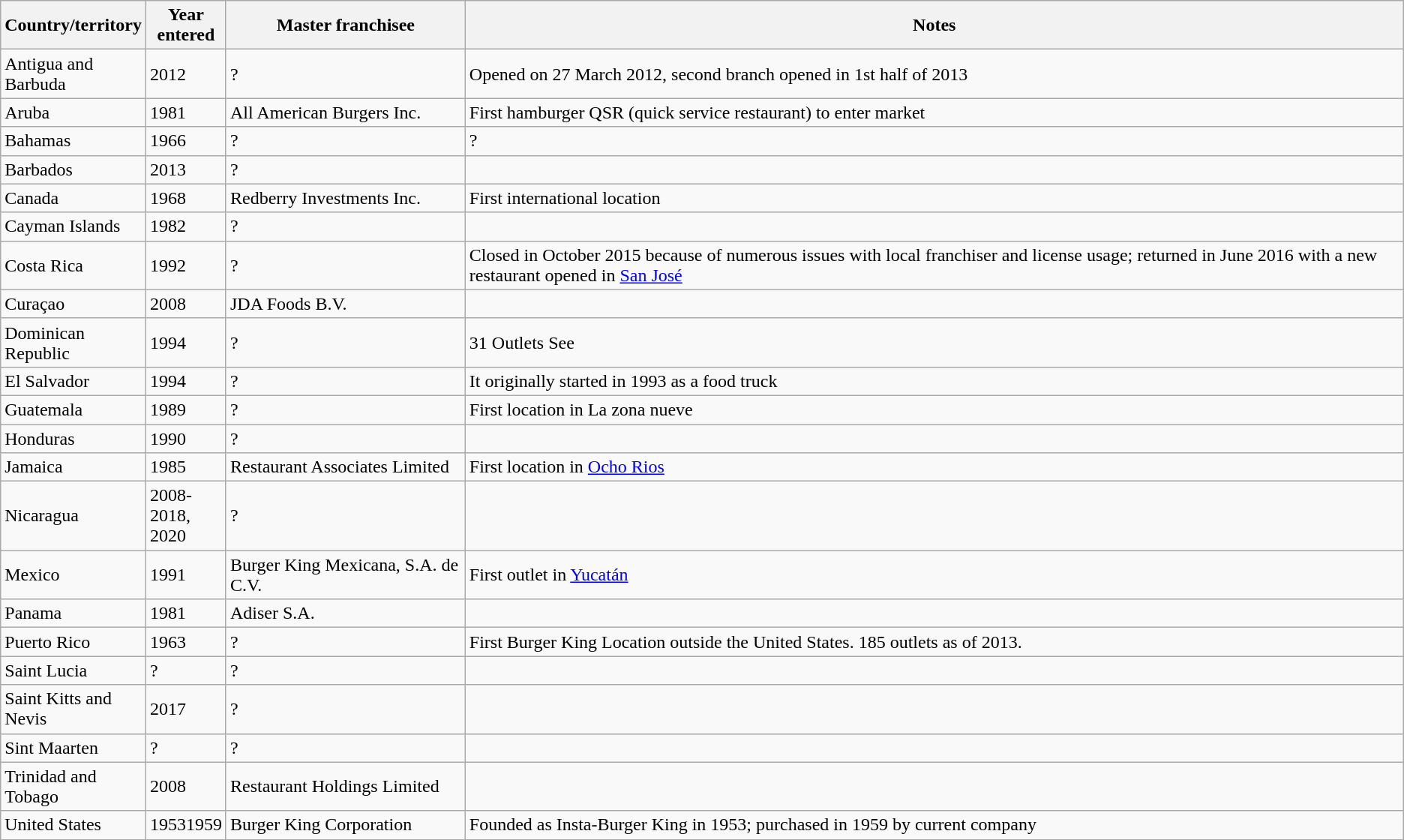<table class="wikitable sortable">
<tr>
<th width=100>Country/territory</th>
<th width=60>Year<br>entered</th>
<th>Master franchisee</th>
<th class=unsortable>Notes</th>
</tr>
<tr>
<td>Antigua and Barbuda</td>
<td>2012</td>
<td>?</td>
<td>Opened on 27 March 2012, second branch opened in 1st half of 2013</td>
</tr>
<tr>
<td>Aruba</td>
<td>1981</td>
<td>All American Burgers Inc.</td>
<td>First hamburger QSR (quick service restaurant) to enter market</td>
</tr>
<tr>
<td>Bahamas</td>
<td>1966</td>
<td>?</td>
<td>?</td>
</tr>
<tr>
<td>Barbados</td>
<td>2013</td>
<td>?</td>
<td></td>
</tr>
<tr>
<td>Canada</td>
<td>1968</td>
<td>Redberry Investments Inc.</td>
<td>First international location</td>
</tr>
<tr>
<td>Cayman Islands</td>
<td>1982</td>
<td>?</td>
<td></td>
</tr>
<tr>
<td>Costa Rica</td>
<td>1992</td>
<td>?</td>
<td>Closed in October 2015 because of numerous issues with local franchiser and license usage; returned in June 2016 with a new restaurant opened in <a href='#'>San José</a></td>
</tr>
<tr>
<td>Curaçao</td>
<td>2008</td>
<td>JDA Foods B.V.</td>
<td></td>
</tr>
<tr>
<td>Dominican Republic</td>
<td>1994</td>
<td>?</td>
<td>31 Outlets See </td>
</tr>
<tr>
<td>El Salvador</td>
<td>1994</td>
<td>?</td>
<td>It originally started in 1993 as a food truck</td>
</tr>
<tr>
<td>Guatemala</td>
<td>1989</td>
<td>?</td>
<td>First location in La zona nueve</td>
</tr>
<tr>
<td>Honduras</td>
<td>1990</td>
<td>?</td>
<td></td>
</tr>
<tr>
<td>Jamaica</td>
<td>1985</td>
<td>Restaurant Associates Limited</td>
<td>First location in <a href='#'>Ocho Rios</a></td>
</tr>
<tr>
<td>Nicaragua</td>
<td>2008-2018, 2020</td>
<td>?</td>
<td></td>
</tr>
<tr>
<td>Mexico</td>
<td>1991</td>
<td>Burger King Mexicana, S.A. de C.V.</td>
<td>First outlet in <a href='#'>Yucatán</a></td>
</tr>
<tr>
<td>Panama</td>
<td>1981</td>
<td>Adiser S.A.</td>
<td></td>
</tr>
<tr>
<td>Puerto Rico</td>
<td>1963</td>
<td>?</td>
<td>First Burger King Location outside the United States. 185 outlets as of 2013.</td>
</tr>
<tr>
<td>Saint Lucia</td>
<td>?</td>
<td>?</td>
<td></td>
</tr>
<tr>
<td>Saint Kitts and Nevis</td>
<td>2017</td>
<td>?</td>
<td></td>
</tr>
<tr>
<td>Sint Maarten</td>
<td>?</td>
<td>?</td>
<td></td>
</tr>
<tr>
<td>Trinidad and Tobago</td>
<td>2008</td>
<td>Restaurant Holdings Limited</td>
<td></td>
</tr>
<tr>
<td>United States</td>
<td>19531959</td>
<td>Burger King Corporation</td>
<td>Founded as Insta-Burger King in 1953; purchased in 1959 by current company</td>
</tr>
<tr>
</tr>
</table>
